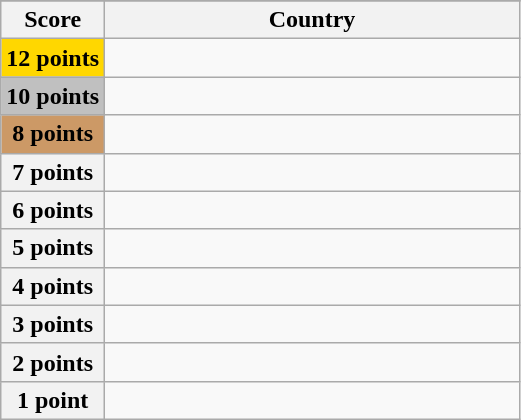<table class="wikitable">
<tr>
</tr>
<tr>
<th scope="col" width="20%">Score</th>
<th scope="col">Country</th>
</tr>
<tr>
<th scope="row" style="background:gold">12 points</th>
<td></td>
</tr>
<tr>
<th scope="row" style="background:silver">10 points</th>
<td></td>
</tr>
<tr>
<th scope="row" style="background:#CC9966">8 points</th>
<td></td>
</tr>
<tr>
<th scope="row">7 points</th>
<td></td>
</tr>
<tr>
<th scope="row">6 points</th>
<td></td>
</tr>
<tr>
<th scope="row">5 points</th>
<td></td>
</tr>
<tr>
<th scope="row">4 points</th>
<td></td>
</tr>
<tr>
<th scope="row">3 points</th>
<td></td>
</tr>
<tr>
<th scope="row">2 points</th>
<td></td>
</tr>
<tr>
<th scope="row">1 point</th>
<td></td>
</tr>
</table>
